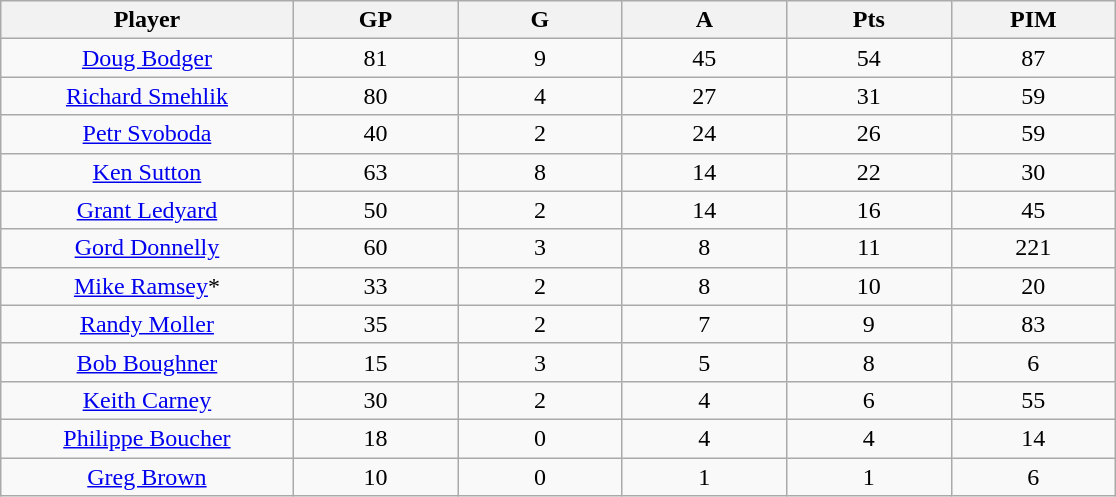<table class="wikitable sortable">
<tr>
<th bgcolor="#DDDDFF" width="16%">Player</th>
<th bgcolor="#DDDDFF" width="9%">GP</th>
<th bgcolor="#DDDDFF" width="9%">G</th>
<th bgcolor="#DDDDFF" width="9%">A</th>
<th bgcolor="#DDDDFF" width="9%">Pts</th>
<th bgcolor="#DDDDFF" width="9%">PIM</th>
</tr>
<tr align="center">
<td><a href='#'>Doug Bodger</a></td>
<td>81</td>
<td>9</td>
<td>45</td>
<td>54</td>
<td>87</td>
</tr>
<tr align="center">
<td><a href='#'>Richard Smehlik</a></td>
<td>80</td>
<td>4</td>
<td>27</td>
<td>31</td>
<td>59</td>
</tr>
<tr align="center">
<td><a href='#'>Petr Svoboda</a></td>
<td>40</td>
<td>2</td>
<td>24</td>
<td>26</td>
<td>59</td>
</tr>
<tr align="center">
<td><a href='#'>Ken Sutton</a></td>
<td>63</td>
<td>8</td>
<td>14</td>
<td>22</td>
<td>30</td>
</tr>
<tr align="center">
<td><a href='#'>Grant Ledyard</a></td>
<td>50</td>
<td>2</td>
<td>14</td>
<td>16</td>
<td>45</td>
</tr>
<tr align="center">
<td><a href='#'>Gord Donnelly</a></td>
<td>60</td>
<td>3</td>
<td>8</td>
<td>11</td>
<td>221</td>
</tr>
<tr align="center">
<td><a href='#'>Mike Ramsey</a>*</td>
<td>33</td>
<td>2</td>
<td>8</td>
<td>10</td>
<td>20</td>
</tr>
<tr align="center">
<td><a href='#'>Randy Moller</a></td>
<td>35</td>
<td>2</td>
<td>7</td>
<td>9</td>
<td>83</td>
</tr>
<tr align="center">
<td><a href='#'>Bob Boughner</a></td>
<td>15</td>
<td>3</td>
<td>5</td>
<td>8</td>
<td>6</td>
</tr>
<tr align="center">
<td><a href='#'>Keith Carney</a></td>
<td>30</td>
<td>2</td>
<td>4</td>
<td>6</td>
<td>55</td>
</tr>
<tr align="center">
<td><a href='#'>Philippe Boucher</a></td>
<td>18</td>
<td>0</td>
<td>4</td>
<td>4</td>
<td>14</td>
</tr>
<tr align="center">
<td><a href='#'>Greg Brown</a></td>
<td>10</td>
<td>0</td>
<td>1</td>
<td>1</td>
<td>6</td>
</tr>
</table>
